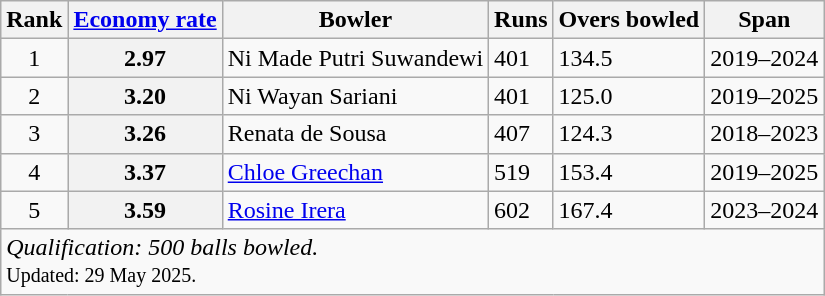<table class="wikitable sortable">
<tr>
<th>Rank</th>
<th><a href='#'>Economy rate</a></th>
<th>Bowler</th>
<th>Runs</th>
<th>Overs bowled</th>
<th>Span</th>
</tr>
<tr>
<td align=center>1</td>
<th scope="row">2.97</th>
<td> Ni Made Putri Suwandewi</td>
<td>401</td>
<td>134.5</td>
<td>2019–2024</td>
</tr>
<tr>
<td align=center>2</td>
<th scope="row">3.20</th>
<td> Ni Wayan Sariani</td>
<td>401</td>
<td>125.0</td>
<td>2019–2025</td>
</tr>
<tr>
<td align=center>3</td>
<th scope="row">3.26</th>
<td> Renata de Sousa</td>
<td>407</td>
<td>124.3</td>
<td>2018–2023</td>
</tr>
<tr>
<td align=center>4</td>
<th scope="row">3.37</th>
<td> <a href='#'>Chloe Greechan</a></td>
<td>519</td>
<td>153.4</td>
<td>2019–2025</td>
</tr>
<tr>
<td align=center>5</td>
<th scope="row">3.59</th>
<td> <a href='#'>Rosine Irera</a></td>
<td>602</td>
<td>167.4</td>
<td>2023–2024</td>
</tr>
<tr class="sortbottom">
<td scope="row" colspan="6" style="text-align:left;"><em>Qualification: 500 balls bowled.</em><br><small>Updated: 29 May 2025.</small></td>
</tr>
</table>
